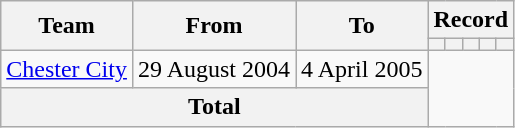<table class="wikitable" style="text-align: center;">
<tr>
<th rowspan="2">Team</th>
<th rowspan="2">From</th>
<th rowspan="2">To</th>
<th colspan="5">Record</th>
</tr>
<tr>
<th></th>
<th></th>
<th></th>
<th></th>
<th></th>
</tr>
<tr>
<td align="left"><a href='#'>Chester City</a></td>
<td align="left">29 August 2004</td>
<td align="left">4 April 2005<br></td>
</tr>
<tr>
<th colspan="3">Total<br></th>
</tr>
</table>
